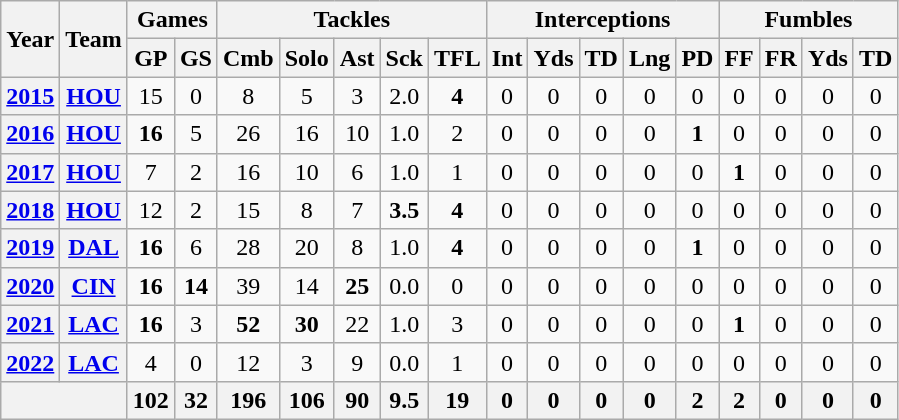<table class="wikitable" style="text-align:center">
<tr>
<th rowspan="2">Year</th>
<th rowspan="2">Team</th>
<th colspan="2">Games</th>
<th colspan="5">Tackles</th>
<th colspan="5">Interceptions</th>
<th colspan="4">Fumbles</th>
</tr>
<tr>
<th>GP</th>
<th>GS</th>
<th>Cmb</th>
<th>Solo</th>
<th>Ast</th>
<th>Sck</th>
<th>TFL</th>
<th>Int</th>
<th>Yds</th>
<th>TD</th>
<th>Lng</th>
<th>PD</th>
<th>FF</th>
<th>FR</th>
<th>Yds</th>
<th>TD</th>
</tr>
<tr>
<th><a href='#'>2015</a></th>
<th><a href='#'>HOU</a></th>
<td>15</td>
<td>0</td>
<td>8</td>
<td>5</td>
<td>3</td>
<td>2.0</td>
<td><strong>4</strong></td>
<td>0</td>
<td>0</td>
<td>0</td>
<td>0</td>
<td>0</td>
<td>0</td>
<td>0</td>
<td>0</td>
<td>0</td>
</tr>
<tr>
<th><a href='#'>2016</a></th>
<th><a href='#'>HOU</a></th>
<td><strong>16</strong></td>
<td>5</td>
<td>26</td>
<td>16</td>
<td>10</td>
<td>1.0</td>
<td>2</td>
<td>0</td>
<td>0</td>
<td>0</td>
<td>0</td>
<td><strong>1</strong></td>
<td>0</td>
<td>0</td>
<td>0</td>
<td>0</td>
</tr>
<tr>
<th><a href='#'>2017</a></th>
<th><a href='#'>HOU</a></th>
<td>7</td>
<td>2</td>
<td>16</td>
<td>10</td>
<td>6</td>
<td>1.0</td>
<td>1</td>
<td>0</td>
<td>0</td>
<td>0</td>
<td>0</td>
<td>0</td>
<td><strong>1</strong></td>
<td>0</td>
<td>0</td>
<td>0</td>
</tr>
<tr>
<th><a href='#'>2018</a></th>
<th><a href='#'>HOU</a></th>
<td>12</td>
<td>2</td>
<td>15</td>
<td>8</td>
<td>7</td>
<td><strong>3.5</strong></td>
<td><strong>4</strong></td>
<td>0</td>
<td>0</td>
<td>0</td>
<td>0</td>
<td>0</td>
<td>0</td>
<td>0</td>
<td>0</td>
<td>0</td>
</tr>
<tr>
<th><a href='#'>2019</a></th>
<th><a href='#'>DAL</a></th>
<td><strong>16</strong></td>
<td>6</td>
<td>28</td>
<td>20</td>
<td>8</td>
<td>1.0</td>
<td><strong>4</strong></td>
<td>0</td>
<td>0</td>
<td>0</td>
<td>0</td>
<td><strong>1</strong></td>
<td>0</td>
<td>0</td>
<td>0</td>
<td>0</td>
</tr>
<tr>
<th><a href='#'>2020</a></th>
<th><a href='#'>CIN</a></th>
<td><strong>16</strong></td>
<td><strong>14</strong></td>
<td>39</td>
<td>14</td>
<td><strong>25</strong></td>
<td>0.0</td>
<td>0</td>
<td>0</td>
<td>0</td>
<td>0</td>
<td>0</td>
<td>0</td>
<td>0</td>
<td>0</td>
<td>0</td>
<td>0</td>
</tr>
<tr>
<th><a href='#'>2021</a></th>
<th><a href='#'>LAC</a></th>
<td><strong>16</strong></td>
<td>3</td>
<td><strong>52</strong></td>
<td><strong>30</strong></td>
<td>22</td>
<td>1.0</td>
<td>3</td>
<td>0</td>
<td>0</td>
<td>0</td>
<td>0</td>
<td>0</td>
<td><strong>1</strong></td>
<td>0</td>
<td>0</td>
<td>0</td>
</tr>
<tr>
<th><a href='#'>2022</a></th>
<th><a href='#'>LAC</a></th>
<td>4</td>
<td>0</td>
<td>12</td>
<td>3</td>
<td>9</td>
<td>0.0</td>
<td>1</td>
<td>0</td>
<td>0</td>
<td>0</td>
<td>0</td>
<td>0</td>
<td>0</td>
<td>0</td>
<td>0</td>
<td>0</td>
</tr>
<tr>
<th colspan="2"></th>
<th>102</th>
<th>32</th>
<th>196</th>
<th>106</th>
<th>90</th>
<th>9.5</th>
<th>19</th>
<th>0</th>
<th>0</th>
<th>0</th>
<th>0</th>
<th>2</th>
<th>2</th>
<th>0</th>
<th>0</th>
<th>0</th>
</tr>
</table>
